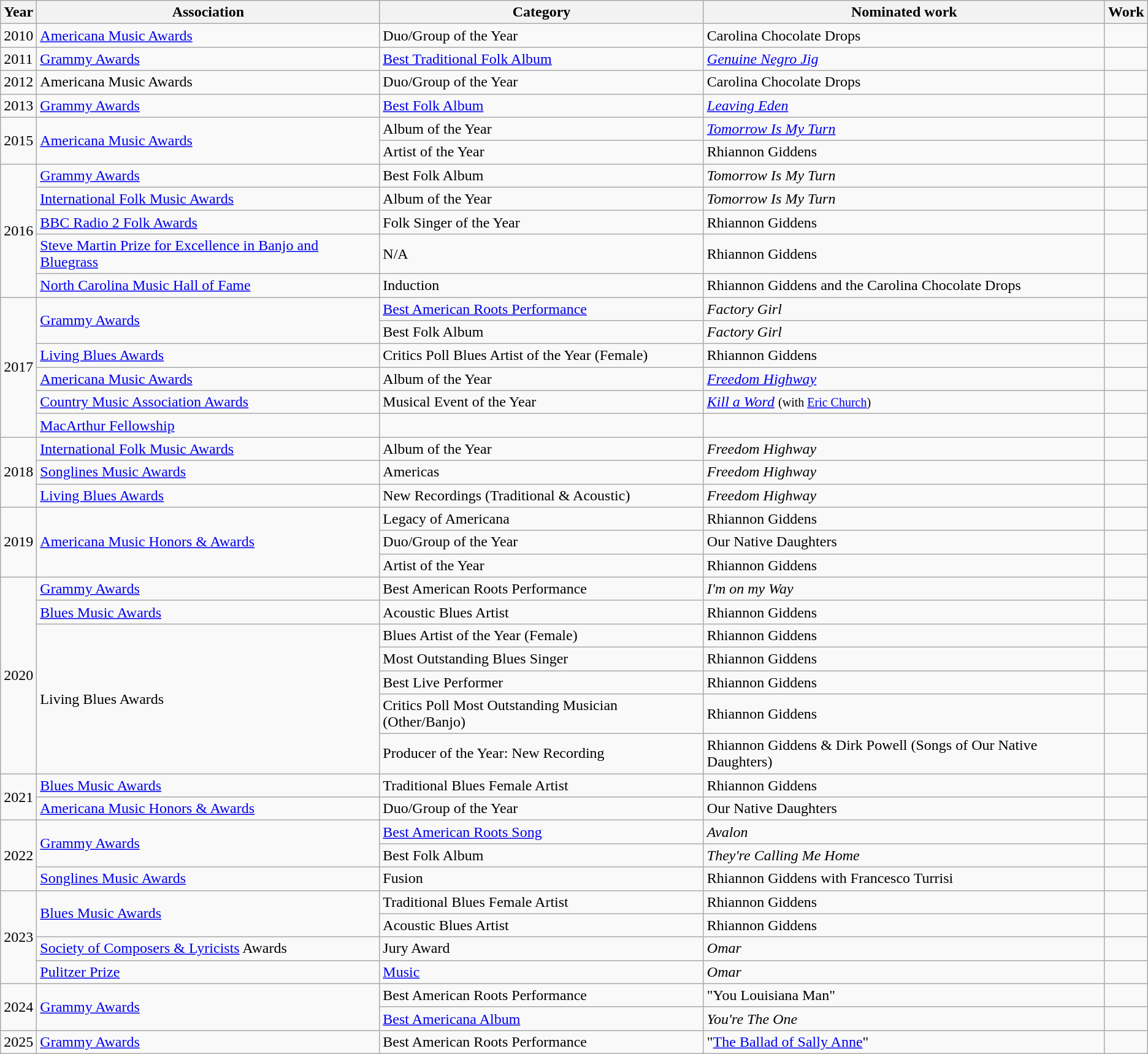<table class="wikitable">
<tr>
<th>Year</th>
<th>Association</th>
<th>Category</th>
<th>Nominated work</th>
<th>Work</th>
</tr>
<tr>
<td>2010</td>
<td><a href='#'>Americana Music Awards</a></td>
<td>Duo/Group of the Year</td>
<td>Carolina Chocolate Drops</td>
<td></td>
</tr>
<tr>
<td>2011</td>
<td><a href='#'>Grammy Awards</a></td>
<td><a href='#'>Best Traditional Folk Album</a></td>
<td><em><a href='#'>Genuine Negro Jig</a></em></td>
<td></td>
</tr>
<tr>
<td>2012</td>
<td>Americana Music Awards</td>
<td>Duo/Group of the Year</td>
<td>Carolina Chocolate Drops</td>
<td></td>
</tr>
<tr>
<td>2013</td>
<td><a href='#'>Grammy Awards</a></td>
<td><a href='#'>Best Folk Album</a></td>
<td><em><a href='#'>Leaving Eden</a></em></td>
<td></td>
</tr>
<tr>
<td rowspan="2">2015</td>
<td rowspan="2"><a href='#'>Americana Music Awards</a></td>
<td>Album of the Year</td>
<td><em><a href='#'>Tomorrow Is My Turn</a></em></td>
<td></td>
</tr>
<tr>
<td>Artist of the Year</td>
<td>Rhiannon Giddens</td>
<td></td>
</tr>
<tr>
<td rowspan="5">2016</td>
<td><a href='#'>Grammy Awards</a></td>
<td>Best Folk Album</td>
<td><em>Tomorrow Is My Turn</em></td>
<td></td>
</tr>
<tr>
<td><a href='#'>International Folk Music Awards</a></td>
<td>Album of the Year</td>
<td><em>Tomorrow Is My Turn</em></td>
<td></td>
</tr>
<tr>
<td><a href='#'>BBC Radio 2 Folk Awards</a></td>
<td>Folk Singer of the Year</td>
<td>Rhiannon Giddens</td>
<td></td>
</tr>
<tr>
<td><a href='#'>Steve Martin Prize for Excellence in Banjo and Bluegrass</a></td>
<td>N/A</td>
<td>Rhiannon Giddens</td>
<td></td>
</tr>
<tr>
<td><a href='#'>North Carolina Music Hall of Fame</a></td>
<td>Induction</td>
<td>Rhiannon Giddens and the Carolina Chocolate Drops</td>
<td></td>
</tr>
<tr>
<td rowspan="6">2017</td>
<td rowspan="2"><a href='#'>Grammy Awards</a></td>
<td><a href='#'>Best American Roots Performance</a></td>
<td><em>Factory Girl</em></td>
<td></td>
</tr>
<tr>
<td>Best Folk Album</td>
<td><em>Factory Girl</em></td>
<td></td>
</tr>
<tr>
<td><a href='#'>Living Blues Awards</a></td>
<td>Critics Poll Blues Artist of the Year (Female)</td>
<td>Rhiannon Giddens</td>
<td></td>
</tr>
<tr>
<td><a href='#'>Americana Music Awards</a></td>
<td>Album of the Year</td>
<td><em><a href='#'>Freedom Highway</a></em></td>
<td></td>
</tr>
<tr>
<td><a href='#'>Country Music Association Awards</a></td>
<td>Musical Event of the Year</td>
<td><em><a href='#'>Kill a Word</a></em> <small>(with <a href='#'>Eric Church</a>)</small></td>
<td></td>
</tr>
<tr>
<td><a href='#'>MacArthur Fellowship</a></td>
<td></td>
<td></td>
<td></td>
</tr>
<tr>
<td rowspan="3">2018</td>
<td><a href='#'>International Folk Music Awards</a></td>
<td>Album of the Year</td>
<td><em>Freedom Highway</em></td>
<td></td>
</tr>
<tr>
<td><a href='#'>Songlines Music Awards</a></td>
<td>Americas</td>
<td><em>Freedom Highway</em></td>
<td></td>
</tr>
<tr>
<td><a href='#'>Living Blues Awards</a></td>
<td>New Recordings (Traditional & Acoustic)</td>
<td><em>Freedom Highway</em></td>
<td></td>
</tr>
<tr>
<td rowspan=3>2019</td>
<td rowspan=3><a href='#'>Americana Music Honors & Awards</a></td>
<td>Legacy of Americana</td>
<td>Rhiannon Giddens</td>
<td></td>
</tr>
<tr>
<td>Duo/Group of the Year</td>
<td>Our Native Daughters</td>
<td></td>
</tr>
<tr>
<td>Artist of the Year</td>
<td>Rhiannon Giddens</td>
<td></td>
</tr>
<tr>
<td rowspan="7">2020</td>
<td><a href='#'>Grammy Awards</a></td>
<td>Best American Roots Performance</td>
<td><em>I'm on my Way</em></td>
<td></td>
</tr>
<tr>
<td><a href='#'>Blues Music Awards</a></td>
<td>Acoustic Blues Artist</td>
<td>Rhiannon Giddens</td>
<td></td>
</tr>
<tr>
<td rowspan=5>Living Blues Awards</td>
<td>Blues Artist of the Year (Female)</td>
<td>Rhiannon Giddens</td>
<td></td>
</tr>
<tr>
<td>Most Outstanding Blues Singer</td>
<td>Rhiannon Giddens</td>
<td></td>
</tr>
<tr>
<td>Best Live Performer</td>
<td>Rhiannon Giddens</td>
<td></td>
</tr>
<tr>
<td>Critics Poll Most Outstanding Musician (Other/Banjo)</td>
<td>Rhiannon Giddens</td>
<td></td>
</tr>
<tr>
<td>Producer of the Year: New Recording</td>
<td>Rhiannon Giddens & Dirk Powell (Songs of Our Native Daughters)</td>
<td></td>
</tr>
<tr>
<td rowspan="2">2021</td>
<td><a href='#'>Blues Music Awards</a></td>
<td>Traditional Blues Female Artist</td>
<td>Rhiannon Giddens</td>
<td></td>
</tr>
<tr>
<td><a href='#'>Americana Music Honors & Awards</a></td>
<td>Duo/Group of the Year</td>
<td>Our Native Daughters</td>
<td></td>
</tr>
<tr>
<td rowspan="3">2022</td>
<td rowspan="2"><a href='#'>Grammy Awards</a></td>
<td><a href='#'>Best American Roots Song</a></td>
<td><em>Avalon</em></td>
<td></td>
</tr>
<tr>
<td>Best Folk Album</td>
<td><em>They're Calling Me Home</em></td>
<td></td>
</tr>
<tr>
<td><a href='#'>Songlines Music Awards</a></td>
<td>Fusion</td>
<td>Rhiannon Giddens with Francesco Turrisi</td>
<td></td>
</tr>
<tr>
<td rowspan="4">2023</td>
<td rowspan="2"><a href='#'>Blues Music Awards</a></td>
<td>Traditional Blues Female Artist</td>
<td>Rhiannon Giddens</td>
<td></td>
</tr>
<tr>
<td>Acoustic Blues Artist</td>
<td>Rhiannon Giddens</td>
<td></td>
</tr>
<tr>
<td><a href='#'>Society of Composers & Lyricists</a> Awards</td>
<td>Jury Award</td>
<td><em>Omar</em></td>
<td></td>
</tr>
<tr>
<td><a href='#'>Pulitzer Prize</a></td>
<td><a href='#'>Music</a></td>
<td><em>Omar</em></td>
<td></td>
</tr>
<tr>
<td rowspan="2">2024</td>
<td rowspan="2"><a href='#'>Grammy Awards</a></td>
<td>Best American Roots Performance</td>
<td>"You Louisiana Man"</td>
<td></td>
</tr>
<tr>
<td><a href='#'>Best Americana Album</a></td>
<td><em>You're The One</em></td>
<td></td>
</tr>
<tr>
<td rowspan="1">2025</td>
<td rowspan="1"><a href='#'>Grammy Awards</a></td>
<td>Best American Roots Performance</td>
<td>"<a href='#'>The Ballad of Sally Anne</a>"</td>
<td></td>
</tr>
</table>
